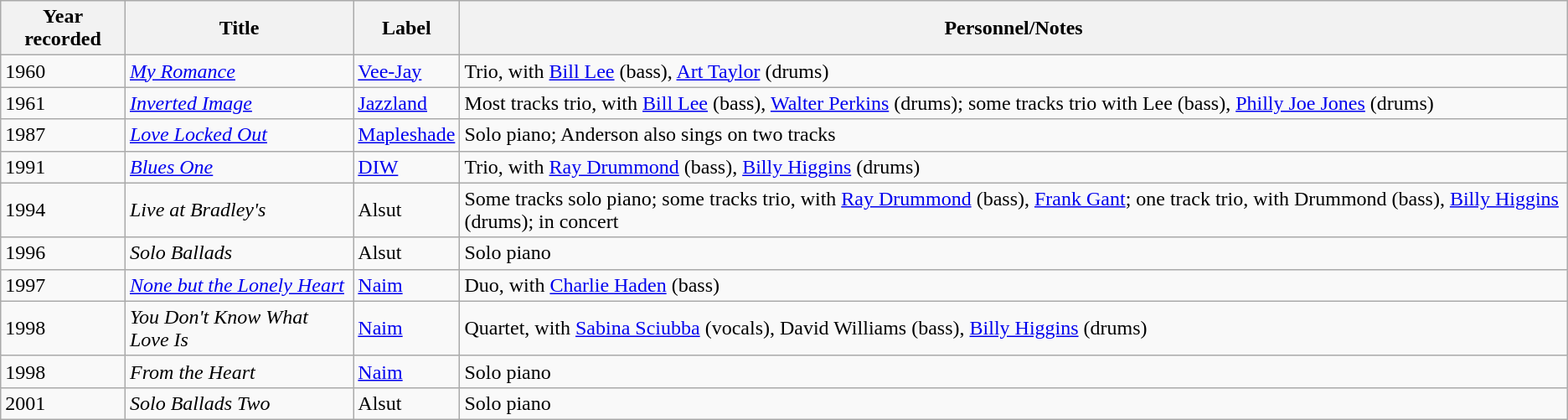<table class="wikitable sortable">
<tr>
<th>Year recorded</th>
<th>Title</th>
<th>Label</th>
<th>Personnel/Notes</th>
</tr>
<tr>
<td>1960</td>
<td><em><a href='#'>My Romance</a></em></td>
<td><a href='#'>Vee-Jay</a></td>
<td>Trio, with <a href='#'>Bill Lee</a> (bass), <a href='#'>Art Taylor</a> (drums)</td>
</tr>
<tr>
<td>1961</td>
<td><em><a href='#'>Inverted Image</a></em></td>
<td><a href='#'>Jazzland</a></td>
<td>Most tracks trio, with <a href='#'>Bill Lee</a> (bass), <a href='#'>Walter Perkins</a> (drums); some tracks trio with Lee (bass), <a href='#'>Philly Joe Jones</a> (drums)</td>
</tr>
<tr>
<td>1987</td>
<td><em><a href='#'>Love Locked Out</a></em></td>
<td><a href='#'>Mapleshade</a></td>
<td>Solo piano; Anderson also sings on two tracks</td>
</tr>
<tr>
<td>1991</td>
<td><em><a href='#'>Blues One</a></em></td>
<td><a href='#'>DIW</a></td>
<td>Trio, with <a href='#'>Ray Drummond</a> (bass), <a href='#'>Billy Higgins</a> (drums)</td>
</tr>
<tr>
<td>1994</td>
<td><em>Live at Bradley's</em></td>
<td>Alsut</td>
<td>Some tracks solo piano; some tracks trio, with <a href='#'>Ray Drummond</a> (bass), <a href='#'>Frank Gant</a>; one track trio, with Drummond (bass), <a href='#'>Billy Higgins</a> (drums); in concert</td>
</tr>
<tr>
<td>1996</td>
<td><em>Solo Ballads</em></td>
<td>Alsut</td>
<td>Solo piano</td>
</tr>
<tr>
<td>1997</td>
<td><em><a href='#'>None but the Lonely Heart</a></em></td>
<td><a href='#'>Naim</a></td>
<td>Duo, with <a href='#'>Charlie Haden</a> (bass)</td>
</tr>
<tr>
<td>1998</td>
<td><em>You Don't Know What Love Is</em></td>
<td><a href='#'>Naim</a></td>
<td>Quartet, with <a href='#'>Sabina Sciubba</a> (vocals), David Williams (bass), <a href='#'>Billy Higgins</a> (drums)</td>
</tr>
<tr>
<td>1998</td>
<td><em>From the Heart</em></td>
<td><a href='#'>Naim</a></td>
<td>Solo piano</td>
</tr>
<tr>
<td>2001</td>
<td><em>Solo Ballads Two</em></td>
<td>Alsut</td>
<td>Solo piano</td>
</tr>
</table>
